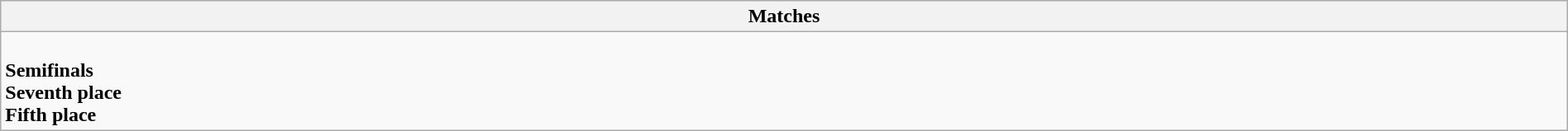<table class="wikitable collapsible collapsed" style="width:100%;">
<tr>
<th>Matches</th>
</tr>
<tr>
<td><br><strong>Semifinals</strong>

<br><strong>Seventh place</strong>
<br><strong>Fifth place</strong>
</td>
</tr>
</table>
